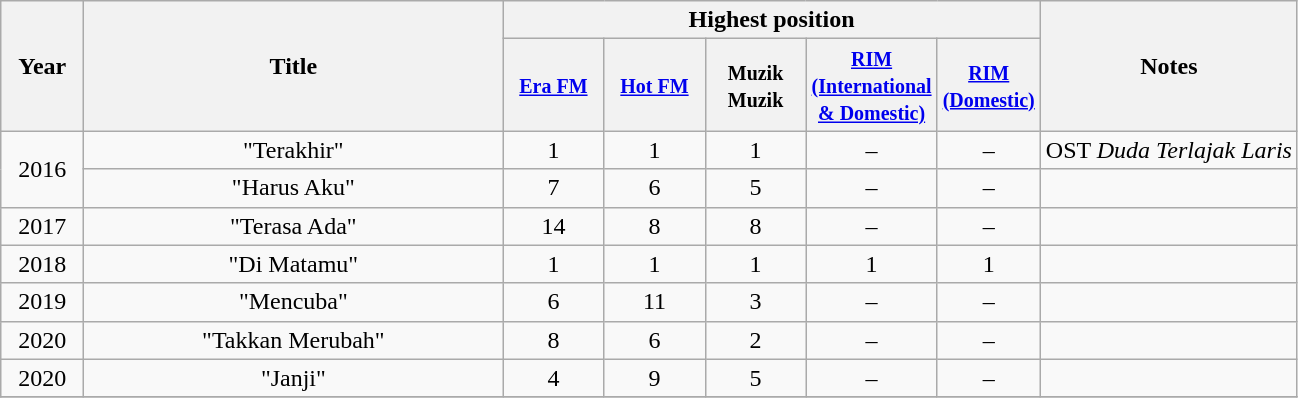<table class="wikitable plainrowheaders" style="text-align:center;">
<tr>
<th scope="col" rowspan="2" style="width:3em;">Year</th>
<th scope="col" rowspan="2" style="width:17em;">Title</th>
<th scope="col" colspan="5">Highest position</th>
<th scope="col" rowspan="2">Notes</th>
</tr>
<tr>
<th width="60"><small><a href='#'>Era FM</a></small><br></th>
<th width="60"><small><a href='#'>Hot FM</a></small><br></th>
<th width="60"><small>Muzik Muzik</small><br></th>
<th width="60"><small><a href='#'>RIM (International & Domestic)</a></small><br></th>
<th width="60"><small><a href='#'>RIM (Domestic)</a></small><br></th>
</tr>
<tr>
<td rowspan="2" style="text-align:center;">2016</td>
<td>"Terakhir"</td>
<td>1</td>
<td>1</td>
<td>1</td>
<td>–</td>
<td>–</td>
<td>OST <em>Duda Terlajak Laris</em></td>
</tr>
<tr>
<td>"Harus Aku"</td>
<td>7</td>
<td>6</td>
<td>5</td>
<td>–</td>
<td>–</td>
<td></td>
</tr>
<tr>
<td rowspan="1" style="text-align:center;">2017</td>
<td>"Terasa Ada"</td>
<td>14</td>
<td>8</td>
<td>8</td>
<td>–</td>
<td>–</td>
<td></td>
</tr>
<tr>
<td rowspan="1" style="text-align:center;">2018</td>
<td>"Di Matamu"</td>
<td>1</td>
<td>1</td>
<td>1</td>
<td>1</td>
<td>1</td>
<td></td>
</tr>
<tr>
<td rowspan="1" style="text-align:center;">2019</td>
<td>"Mencuba"</td>
<td>6</td>
<td>11</td>
<td>3</td>
<td>–</td>
<td>–</td>
<td></td>
</tr>
<tr>
<td>2020</td>
<td>"Takkan Merubah"</td>
<td>8</td>
<td>6</td>
<td>2</td>
<td>–</td>
<td>–</td>
<td></td>
</tr>
<tr>
<td>2020</td>
<td>"Janji"</td>
<td>4</td>
<td>9</td>
<td>5</td>
<td>–</td>
<td>–</td>
<td></td>
</tr>
<tr>
</tr>
</table>
